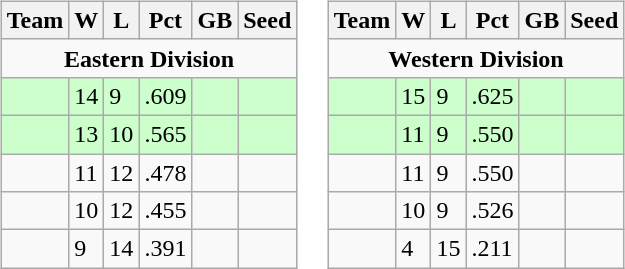<table>
<tr>
<td><br><table class="wikitable">
<tr>
<th>Team</th>
<th>W</th>
<th>L</th>
<th>Pct</th>
<th>GB</th>
<th>Seed</th>
</tr>
<tr>
<td colspan="6" align="center"><strong>Eastern Division</strong></td>
</tr>
<tr bgcolor="ccffcc">
<td></td>
<td>14</td>
<td>9</td>
<td>.609</td>
<td></td>
<td></td>
</tr>
<tr bgcolor="ccffcc">
<td></td>
<td>13</td>
<td>10</td>
<td>.565</td>
<td></td>
<td></td>
</tr>
<tr>
<td></td>
<td>11</td>
<td>12</td>
<td>.478</td>
<td></td>
<td></td>
</tr>
<tr>
<td></td>
<td>10</td>
<td>12</td>
<td>.455</td>
<td></td>
<td></td>
</tr>
<tr>
<td></td>
<td>9</td>
<td>14</td>
<td>.391</td>
<td></td>
<td></td>
</tr>
</table>
</td>
<td><br><table class="wikitable">
<tr>
<th>Team</th>
<th>W</th>
<th>L</th>
<th>Pct</th>
<th>GB</th>
<th>Seed</th>
</tr>
<tr>
<td colspan="6" align="center"><strong>Western Division</strong></td>
</tr>
<tr bgcolor="ccffcc">
<td></td>
<td>15</td>
<td>9</td>
<td>.625</td>
<td></td>
<td></td>
</tr>
<tr bgcolor="ccffcc">
<td></td>
<td>11</td>
<td>9</td>
<td>.550</td>
<td></td>
<td></td>
</tr>
<tr>
<td></td>
<td>11</td>
<td>9</td>
<td>.550</td>
<td></td>
<td></td>
</tr>
<tr>
<td></td>
<td>10</td>
<td>9</td>
<td>.526</td>
<td></td>
<td></td>
</tr>
<tr>
<td></td>
<td>4</td>
<td>15</td>
<td>.211</td>
<td></td>
<td></td>
</tr>
</table>
</td>
</tr>
</table>
